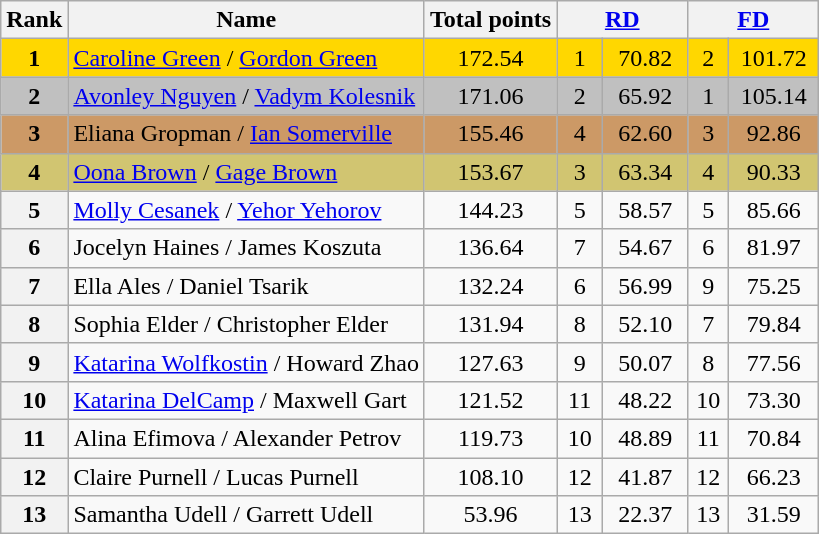<table class="wikitable sortable">
<tr>
<th>Rank</th>
<th>Name</th>
<th>Total points</th>
<th colspan="2" width="80px"><a href='#'>RD</a></th>
<th colspan="2" width="80px"><a href='#'>FD</a></th>
</tr>
<tr bgcolor="gold">
<td align="center"><strong>1</strong></td>
<td><a href='#'>Caroline Green</a> / <a href='#'>Gordon Green</a></td>
<td align="center">172.54</td>
<td align="center">1</td>
<td align="center">70.82</td>
<td align="center">2</td>
<td align="center">101.72</td>
</tr>
<tr bgcolor="silver">
<td align="center"><strong>2</strong></td>
<td><a href='#'>Avonley Nguyen</a> / <a href='#'>Vadym Kolesnik</a></td>
<td align="center">171.06</td>
<td align="center">2</td>
<td align="center">65.92</td>
<td align="center">1</td>
<td align="center">105.14</td>
</tr>
<tr bgcolor="cc9966">
<td align="center"><strong>3</strong></td>
<td>Eliana Gropman / <a href='#'>Ian Somerville</a></td>
<td align="center">155.46</td>
<td align="center">4</td>
<td align="center">62.60</td>
<td align="center">3</td>
<td align="center">92.86</td>
</tr>
<tr bgcolor="#d1c571">
<td align="center"><strong>4</strong></td>
<td><a href='#'>Oona Brown</a> / <a href='#'>Gage Brown</a></td>
<td align="center">153.67</td>
<td align="center">3</td>
<td align="center">63.34</td>
<td align="center">4</td>
<td align="center">90.33</td>
</tr>
<tr>
<th>5</th>
<td><a href='#'>Molly Cesanek</a> / <a href='#'>Yehor Yehorov</a></td>
<td align="center">144.23</td>
<td align="center">5</td>
<td align="center">58.57</td>
<td align="center">5</td>
<td align="center">85.66</td>
</tr>
<tr>
<th>6</th>
<td>Jocelyn Haines / James Koszuta</td>
<td align="center">136.64</td>
<td align="center">7</td>
<td align="center">54.67</td>
<td align="center">6</td>
<td align="center">81.97</td>
</tr>
<tr>
<th>7</th>
<td>Ella Ales / Daniel Tsarik</td>
<td align="center">132.24</td>
<td align="center">6</td>
<td align="center">56.99</td>
<td align="center">9</td>
<td align="center">75.25</td>
</tr>
<tr>
<th>8</th>
<td>Sophia Elder / Christopher Elder</td>
<td align="center">131.94</td>
<td align="center">8</td>
<td align="center">52.10</td>
<td align="center">7</td>
<td align="center">79.84</td>
</tr>
<tr>
<th>9</th>
<td><a href='#'>Katarina Wolfkostin</a> / Howard Zhao</td>
<td align="center">127.63</td>
<td align="center">9</td>
<td align="center">50.07</td>
<td align="center">8</td>
<td align="center">77.56</td>
</tr>
<tr>
<th>10</th>
<td><a href='#'>Katarina DelCamp</a> / Maxwell Gart</td>
<td align="center">121.52</td>
<td align="center">11</td>
<td align="center">48.22</td>
<td align="center">10</td>
<td align="center">73.30</td>
</tr>
<tr>
<th>11</th>
<td>Alina Efimova / Alexander Petrov</td>
<td align="center">119.73</td>
<td align="center">10</td>
<td align="center">48.89</td>
<td align="center">11</td>
<td align="center">70.84</td>
</tr>
<tr>
<th>12</th>
<td>Claire Purnell / Lucas Purnell</td>
<td align="center">108.10</td>
<td align="center">12</td>
<td align="center">41.87</td>
<td align="center">12</td>
<td align="center">66.23</td>
</tr>
<tr>
<th>13</th>
<td>Samantha Udell / Garrett Udell</td>
<td align="center">53.96</td>
<td align="center">13</td>
<td align="center">22.37</td>
<td align="center">13</td>
<td align="center">31.59</td>
</tr>
</table>
